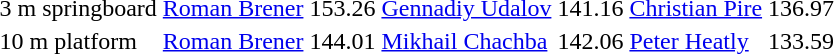<table>
<tr valign="top">
<td>3 m springboard<br></td>
<td><a href='#'>Roman Brener</a><br><small></small></td>
<td align="right">153.26</td>
<td><a href='#'>Gennadiy Udalov</a><br><small></small></td>
<td align="right">141.16</td>
<td><a href='#'>Christian Pire</a><br><small></small></td>
<td align="right">136.97</td>
</tr>
<tr valign="top">
<td>10 m platform<br></td>
<td><a href='#'>Roman Brener</a><br><small></small></td>
<td align="right">144.01</td>
<td><a href='#'>Mikhail Chachba</a><br><small></small></td>
<td align="right">142.06</td>
<td><a href='#'>Peter Heatly</a><br><small></small></td>
<td align="right">133.59</td>
</tr>
</table>
